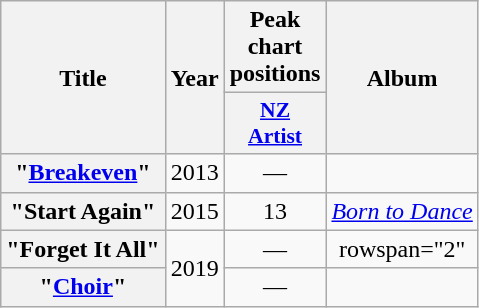<table class="wikitable plainrowheaders" style="text-align:center;">
<tr>
<th scope="col" rowspan="2">Title</th>
<th scope="col" rowspan="2">Year</th>
<th scope="col" colspan="1">Peak chart positions</th>
<th scope="col" rowspan="2">Album</th>
</tr>
<tr>
<th style="width:2.5em;font-size:90%;"><a href='#'>NZ<br>Artist</a><br></th>
</tr>
<tr>
<th scope="row">"<a href='#'>Breakeven</a>"<br></th>
<td>2013</td>
<td>—</td>
<td></td>
</tr>
<tr>
<th scope="row">"Start Again"<br></th>
<td>2015</td>
<td>13</td>
<td><em><a href='#'>Born to Dance</a></em></td>
</tr>
<tr>
<th scope="row">"Forget It All"<br></th>
<td rowspan="2">2019</td>
<td>—</td>
<td>rowspan="2" </td>
</tr>
<tr>
<th scope="row">"<a href='#'>Choir</a>"<br></th>
<td>—</td>
</tr>
</table>
